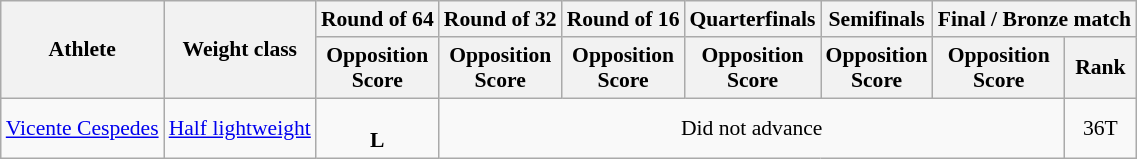<table class=wikitable style="font-size:90%">
<tr>
<th rowspan="2">Athlete</th>
<th rowspan="2">Weight class</th>
<th>Round of 64</th>
<th>Round of 32</th>
<th>Round of 16</th>
<th>Quarterfinals</th>
<th>Semifinals</th>
<th colspan="2">Final / Bronze match</th>
</tr>
<tr>
<th>Opposition<br>Score</th>
<th>Opposition<br>Score</th>
<th>Opposition<br>Score</th>
<th>Opposition<br>Score</th>
<th>Opposition<br>Score</th>
<th>Opposition<br>Score</th>
<th>Rank</th>
</tr>
<tr>
<td><a href='#'>Vicente Cespedes</a></td>
<td><a href='#'>Half lightweight</a></td>
<td align=center> <br> <strong>L</strong></td>
<td align=center colspan=5>Did not advance</td>
<td align=center>36T</td>
</tr>
</table>
